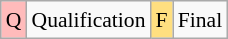<table class="wikitable" style="margin:0.5em auto; font-size:90%; line-height:1.25em;">
<tr>
<td bgcolor="#FFBBBB" align=center>Q</td>
<td>Qualification</td>
<td bgcolor="#FFDF80" align=center>F</td>
<td>Final</td>
</tr>
</table>
